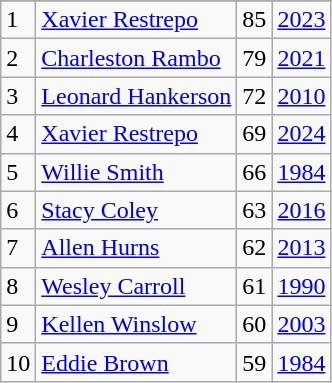<table class="wikitable">
<tr>
</tr>
<tr>
<td>1</td>
<td><a href='#'>Xavier Restrepo</a></td>
<td>85</td>
<td><a href='#'>2023</a></td>
</tr>
<tr>
<td>2</td>
<td><a href='#'>Charleston Rambo</a></td>
<td>79</td>
<td><a href='#'>2021</a></td>
</tr>
<tr>
<td>3</td>
<td><a href='#'>Leonard Hankerson</a></td>
<td>72</td>
<td><a href='#'>2010</a></td>
</tr>
<tr>
<td>4</td>
<td><a href='#'>Xavier Restrepo</a></td>
<td>69</td>
<td><a href='#'>2024</a></td>
</tr>
<tr>
<td>5</td>
<td><a href='#'>Willie Smith</a></td>
<td>66</td>
<td><a href='#'>1984</a></td>
</tr>
<tr>
<td>6</td>
<td><a href='#'>Stacy Coley</a></td>
<td>63</td>
<td><a href='#'>2016</a></td>
</tr>
<tr>
<td>7</td>
<td><a href='#'>Allen Hurns</a></td>
<td>62</td>
<td><a href='#'>2013</a></td>
</tr>
<tr>
<td>8</td>
<td><a href='#'>Wesley Carroll</a></td>
<td>61</td>
<td><a href='#'>1990</a></td>
</tr>
<tr>
<td>9</td>
<td><a href='#'>Kellen Winslow</a></td>
<td>60</td>
<td><a href='#'>2003</a></td>
</tr>
<tr>
<td>10</td>
<td><a href='#'>Eddie Brown</a></td>
<td>59</td>
<td><a href='#'>1984</a></td>
</tr>
</table>
